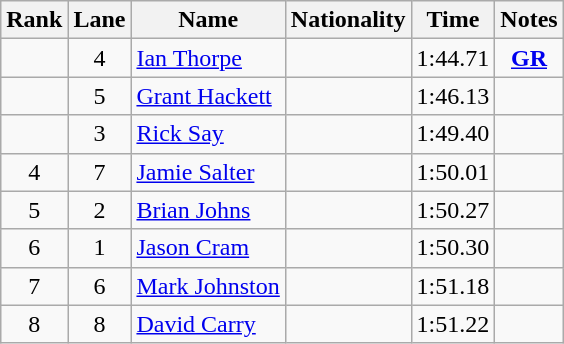<table class="wikitable sortable" style="text-align:center">
<tr>
<th>Rank</th>
<th>Lane</th>
<th>Name</th>
<th>Nationality</th>
<th>Time</th>
<th>Notes</th>
</tr>
<tr>
<td></td>
<td>4</td>
<td align=left><a href='#'>Ian Thorpe</a></td>
<td align=left></td>
<td>1:44.71</td>
<td><strong><a href='#'>GR</a></strong></td>
</tr>
<tr>
<td></td>
<td>5</td>
<td align=left><a href='#'>Grant Hackett</a></td>
<td align=left></td>
<td>1:46.13</td>
<td></td>
</tr>
<tr>
<td></td>
<td>3</td>
<td align=left><a href='#'>Rick Say</a></td>
<td align=left></td>
<td>1:49.40</td>
<td></td>
</tr>
<tr>
<td>4</td>
<td>7</td>
<td align=left><a href='#'>Jamie Salter</a></td>
<td align=left></td>
<td>1:50.01</td>
<td></td>
</tr>
<tr>
<td>5</td>
<td>2</td>
<td align=left><a href='#'>Brian Johns</a></td>
<td align=left></td>
<td>1:50.27</td>
<td></td>
</tr>
<tr>
<td>6</td>
<td>1</td>
<td align=left><a href='#'>Jason Cram</a></td>
<td align=left></td>
<td>1:50.30</td>
<td></td>
</tr>
<tr>
<td>7</td>
<td>6</td>
<td align=left><a href='#'>Mark Johnston</a></td>
<td align=left></td>
<td>1:51.18</td>
<td></td>
</tr>
<tr>
<td>8</td>
<td>8</td>
<td align=left><a href='#'>David Carry</a></td>
<td align=left></td>
<td>1:51.22</td>
<td></td>
</tr>
</table>
